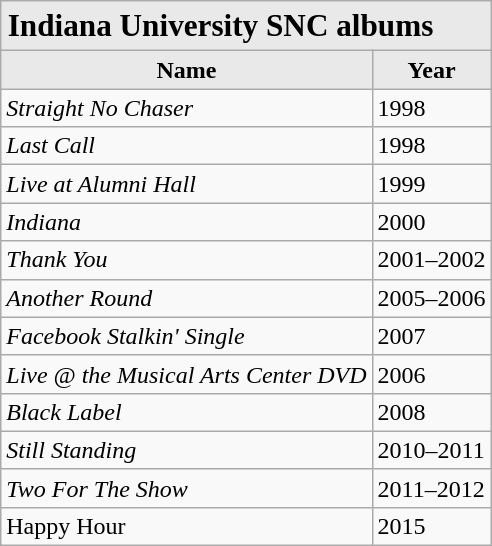<table class="wikitable">
<tr>
<td colspan="2" style="background: #E9E9E9;font-size:130%;"><div><strong>Indiana University SNC albums</strong></div></td>
</tr>
<tr>
<th style="background: #E9E9E9;">Name</th>
<th style="background: #E9E9E9;">Year</th>
</tr>
<tr>
<td><em>Straight No Chaser</em></td>
<td>1998</td>
</tr>
<tr>
<td><em>Last Call</em></td>
<td>1998</td>
</tr>
<tr>
<td><em>Live at Alumni Hall</em></td>
<td>1999</td>
</tr>
<tr>
<td><em>Indiana</em></td>
<td>2000</td>
</tr>
<tr>
<td><em>Thank You</em></td>
<td>2001–2002</td>
</tr>
<tr>
<td><em>Another Round</em></td>
<td>2005–2006</td>
</tr>
<tr>
<td><em>Facebook Stalkin' Single</em></td>
<td>2007</td>
</tr>
<tr>
<td><em>Live @ the Musical Arts Center DVD</em></td>
<td>2006</td>
</tr>
<tr>
<td><em>Black Label</em></td>
<td>2008</td>
</tr>
<tr>
<td><em>Still Standing</em></td>
<td>2010–2011</td>
</tr>
<tr>
<td><em>Two For The Show</em></td>
<td>2011–2012</td>
</tr>
<tr>
<td>Happy Hour</td>
<td>2015</td>
</tr>
</table>
